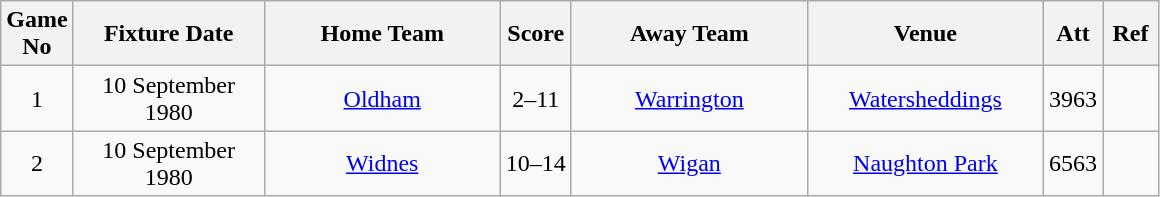<table class="wikitable" style="text-align:center;">
<tr>
<th width=20 abbr="No">Game No</th>
<th width=120 abbr="Date">Fixture Date</th>
<th width=150 abbr="Home Team">Home Team</th>
<th width=40 abbr="Score">Score</th>
<th width=150 abbr="Away Team">Away Team</th>
<th width=150 abbr="Venue">Venue</th>
<th width=30 abbr="Att">Att</th>
<th width=30 abbr="Ref">Ref</th>
</tr>
<tr>
<td>1</td>
<td>10 September 1980</td>
<td><a href='#'>Oldham</a></td>
<td>2–11</td>
<td><a href='#'>Warrington</a></td>
<td><a href='#'>Watersheddings</a></td>
<td>3963</td>
<td></td>
</tr>
<tr>
<td>2</td>
<td>10 September 1980</td>
<td><a href='#'>Widnes</a></td>
<td>10–14</td>
<td><a href='#'>Wigan</a></td>
<td><a href='#'>Naughton Park</a></td>
<td>6563</td>
<td></td>
</tr>
</table>
